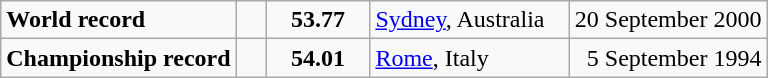<table class="wikitable">
<tr>
<td><strong>World record</strong></td>
<td style="padding-right:1em"></td>
<td style="text-align:center;padding-left:1em; padding-right:1em;"><strong>53.77</strong></td>
<td style="padding-right:1em"><a href='#'>Sydney</a>, Australia</td>
<td align=right>20 September 2000</td>
</tr>
<tr>
<td><strong>Championship record</strong></td>
<td style="padding-right:1em"></td>
<td style="text-align:center;padding-left:1em; padding-right:1em;"><strong>54.01</strong></td>
<td style="padding-right:1em"><a href='#'>Rome</a>, Italy</td>
<td align=right>5 September 1994</td>
</tr>
</table>
